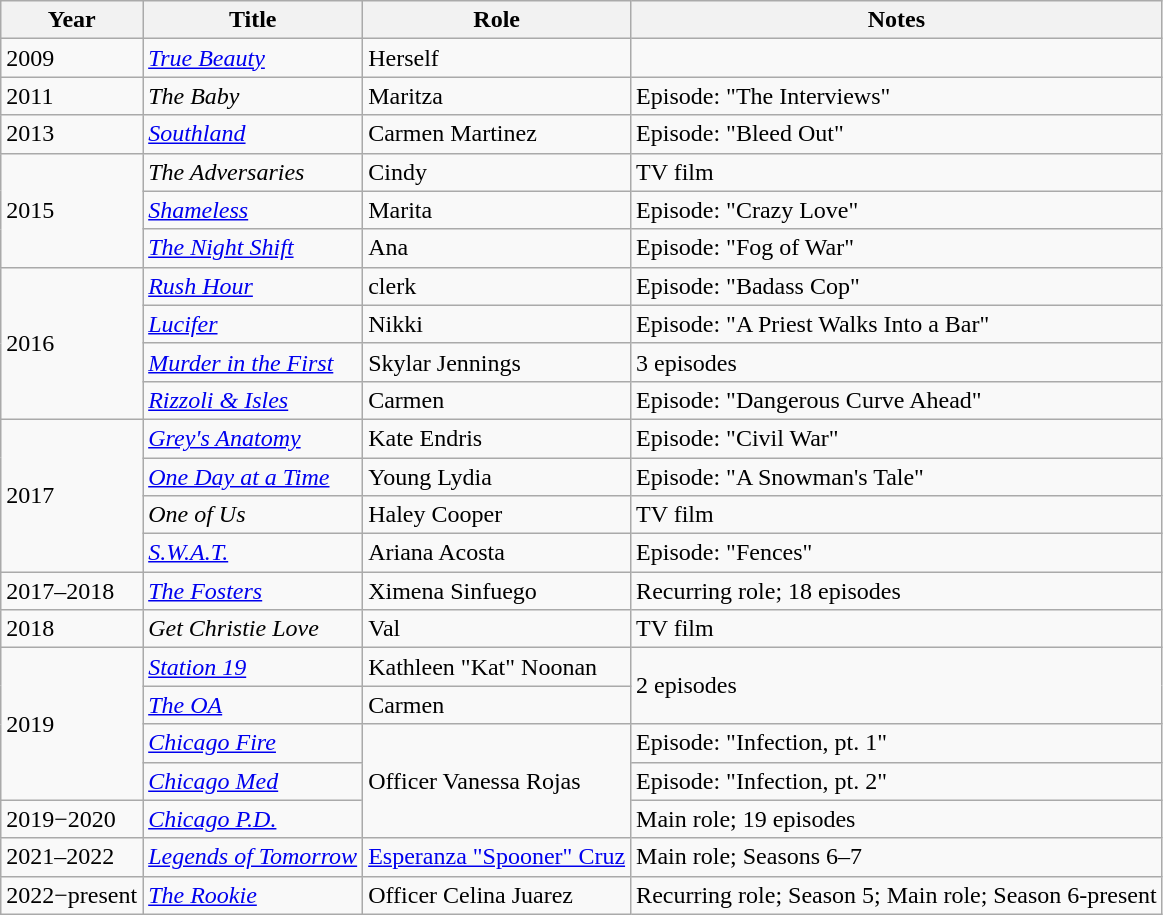<table class="wikitable sortable">
<tr>
<th>Year</th>
<th>Title</th>
<th>Role</th>
<th class="unsortable">Notes</th>
</tr>
<tr>
<td>2009</td>
<td><em><a href='#'>True Beauty</a></em></td>
<td>Herself</td>
<td></td>
</tr>
<tr>
<td>2011</td>
<td><em>The Baby</em></td>
<td>Maritza</td>
<td>Episode: "The Interviews"</td>
</tr>
<tr>
<td>2013</td>
<td><em><a href='#'>Southland</a></em></td>
<td>Carmen Martinez</td>
<td>Episode: "Bleed Out"</td>
</tr>
<tr>
<td rowspan="3">2015</td>
<td><em>The Adversaries</em></td>
<td>Cindy</td>
<td>TV film</td>
</tr>
<tr>
<td><em><a href='#'>Shameless</a></em></td>
<td>Marita</td>
<td>Episode: "Crazy Love"</td>
</tr>
<tr>
<td><em><a href='#'>The Night Shift</a></em></td>
<td>Ana</td>
<td>Episode: "Fog of War"</td>
</tr>
<tr>
<td rowspan="4">2016</td>
<td><em><a href='#'>Rush Hour</a></em></td>
<td>clerk</td>
<td>Episode: "Badass Cop"</td>
</tr>
<tr>
<td><em><a href='#'>Lucifer</a></em></td>
<td>Nikki</td>
<td>Episode: "A Priest Walks Into a Bar"</td>
</tr>
<tr>
<td><em><a href='#'>Murder in the First</a></em></td>
<td>Skylar Jennings</td>
<td>3 episodes</td>
</tr>
<tr>
<td><em><a href='#'>Rizzoli & Isles</a></em></td>
<td>Carmen</td>
<td>Episode: "Dangerous Curve Ahead"</td>
</tr>
<tr>
<td rowspan="4">2017</td>
<td><em><a href='#'>Grey's Anatomy</a></em></td>
<td>Kate Endris</td>
<td>Episode: "Civil War"</td>
</tr>
<tr>
<td><em><a href='#'>One Day at a Time</a></em></td>
<td>Young Lydia</td>
<td>Episode: "A Snowman's Tale"</td>
</tr>
<tr>
<td><em>One of Us</em></td>
<td>Haley Cooper</td>
<td>TV film</td>
</tr>
<tr>
<td><em><a href='#'>S.W.A.T.</a></em></td>
<td>Ariana Acosta</td>
<td>Episode: "Fences"</td>
</tr>
<tr>
<td>2017–2018</td>
<td><em><a href='#'>The Fosters</a></em></td>
<td>Ximena Sinfuego</td>
<td>Recurring role; 18 episodes</td>
</tr>
<tr>
<td>2018</td>
<td><em>Get Christie Love</em></td>
<td>Val</td>
<td>TV film</td>
</tr>
<tr>
<td rowspan="4">2019</td>
<td><em><a href='#'>Station 19</a></em></td>
<td>Kathleen "Kat" Noonan</td>
<td rowspan="2">2 episodes</td>
</tr>
<tr>
<td><em><a href='#'>The OA</a></em></td>
<td>Carmen</td>
</tr>
<tr>
<td><em><a href='#'>Chicago Fire</a></em></td>
<td rowspan="3">Officer Vanessa Rojas</td>
<td>Episode: "Infection, pt. 1"</td>
</tr>
<tr>
<td><em><a href='#'>Chicago Med</a></em></td>
<td>Episode: "Infection, pt. 2"</td>
</tr>
<tr>
<td>2019−2020</td>
<td><em><a href='#'>Chicago P.D.</a></em></td>
<td>Main role; 19 episodes</td>
</tr>
<tr>
<td>2021–2022</td>
<td><em><a href='#'>Legends of Tomorrow</a></em></td>
<td><a href='#'>Esperanza "Spooner" Cruz</a></td>
<td>Main role; Seasons 6–7</td>
</tr>
<tr>
<td>2022−present</td>
<td><em><a href='#'>The Rookie</a></em></td>
<td>Officer Celina Juarez</td>
<td>Recurring role; Season 5; Main role; Season 6-present</td>
</tr>
</table>
